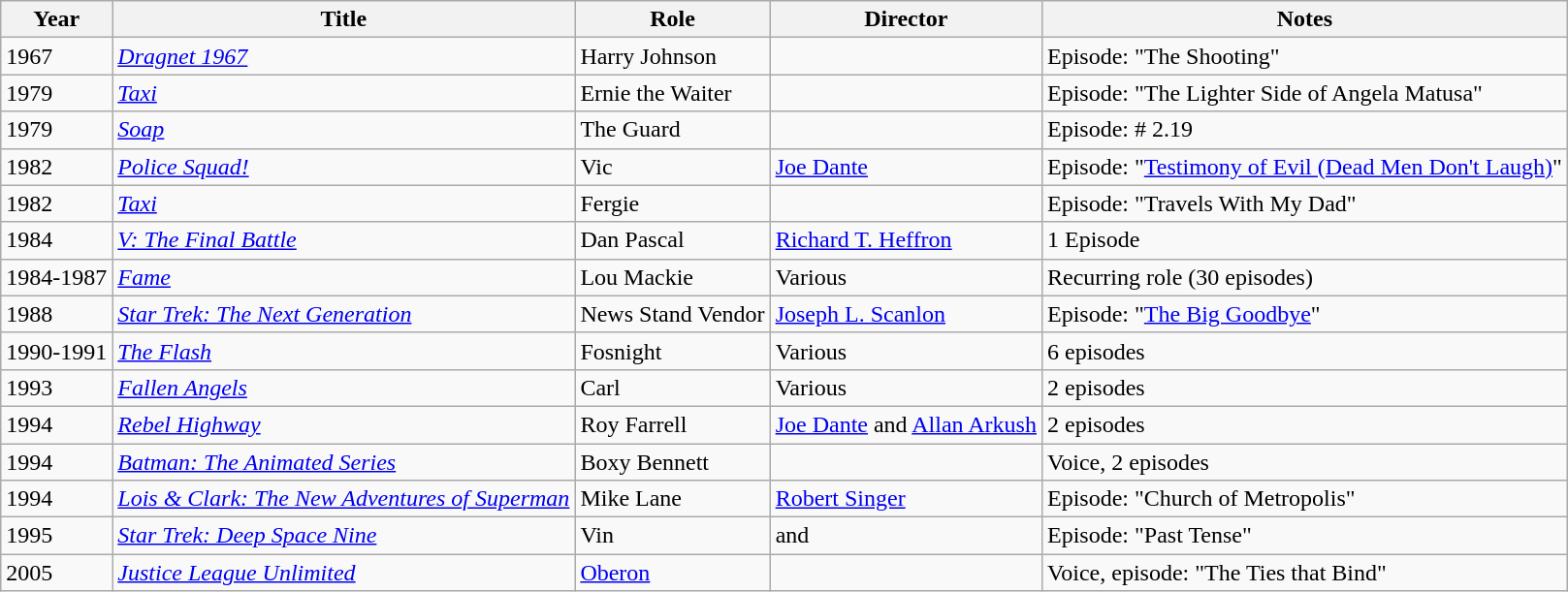<table class="wikitable sortable">
<tr>
<th>Year</th>
<th>Title</th>
<th>Role</th>
<th>Director</th>
<th>Notes</th>
</tr>
<tr>
<td>1967</td>
<td><em><a href='#'>Dragnet 1967</a></em></td>
<td>Harry Johnson</td>
<td></td>
<td>Episode: "The Shooting"</td>
</tr>
<tr>
<td>1979</td>
<td><em><a href='#'>Taxi</a></em></td>
<td>Ernie the Waiter</td>
<td></td>
<td>Episode: "The Lighter Side of Angela Matusa"</td>
</tr>
<tr>
<td>1979</td>
<td><em><a href='#'>Soap</a></em></td>
<td>The Guard</td>
<td></td>
<td>Episode: # 2.19</td>
</tr>
<tr>
<td>1982</td>
<td><em><a href='#'>Police Squad!</a></em></td>
<td>Vic</td>
<td><a href='#'>Joe Dante</a></td>
<td>Episode: "<a href='#'>Testimony of Evil (Dead Men Don't Laugh)</a>"</td>
</tr>
<tr>
<td>1982</td>
<td><em><a href='#'>Taxi</a></em></td>
<td>Fergie</td>
<td></td>
<td>Episode: "Travels With My Dad"</td>
</tr>
<tr>
<td>1984</td>
<td><em><a href='#'>V: The Final Battle</a></em></td>
<td>Dan Pascal</td>
<td><a href='#'>Richard T. Heffron</a></td>
<td>1 Episode</td>
</tr>
<tr>
<td>1984-1987</td>
<td><em><a href='#'>Fame</a></em></td>
<td>Lou Mackie</td>
<td>Various</td>
<td>Recurring role (30 episodes)</td>
</tr>
<tr>
<td>1988</td>
<td><em><a href='#'>Star Trek: The Next Generation</a></em></td>
<td>News Stand Vendor</td>
<td><a href='#'>Joseph L. Scanlon</a></td>
<td>Episode: "<a href='#'>The Big Goodbye</a>"</td>
</tr>
<tr>
<td>1990-1991</td>
<td><em><a href='#'>The Flash</a></em></td>
<td>Fosnight</td>
<td>Various</td>
<td>6 episodes</td>
</tr>
<tr>
<td>1993</td>
<td><em><a href='#'>Fallen Angels</a></em></td>
<td>Carl</td>
<td>Various</td>
<td>2 episodes</td>
</tr>
<tr>
<td>1994</td>
<td><em><a href='#'>Rebel Highway</a></em></td>
<td>Roy Farrell</td>
<td><a href='#'>Joe Dante</a> and <a href='#'>Allan Arkush</a></td>
<td>2 episodes</td>
</tr>
<tr>
<td>1994</td>
<td><em><a href='#'>Batman: The Animated Series</a></em></td>
<td>Boxy Bennett</td>
<td></td>
<td>Voice, 2 episodes</td>
</tr>
<tr>
<td>1994</td>
<td><em><a href='#'>Lois & Clark: The New Adventures of Superman</a></em></td>
<td>Mike Lane</td>
<td><a href='#'>Robert Singer</a></td>
<td>Episode: "Church of Metropolis"</td>
</tr>
<tr>
<td>1995</td>
<td><em><a href='#'>Star Trek: Deep Space Nine</a></em></td>
<td>Vin</td>
<td> and </td>
<td>Episode: "Past Tense"</td>
</tr>
<tr>
<td>2005</td>
<td><em><a href='#'>Justice League Unlimited</a></em></td>
<td><a href='#'>Oberon</a></td>
<td></td>
<td>Voice, episode: "The Ties that Bind"</td>
</tr>
</table>
